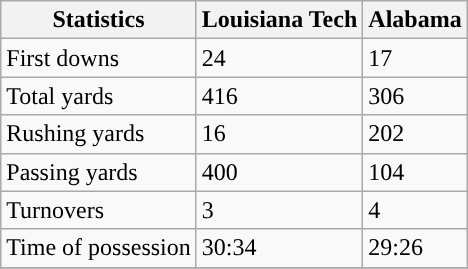<table class="wikitable" style="float: left;">
<tr>
<th>Statistics</th>
<th>Louisiana Tech</th>
<th>Alabama</th>
</tr>
<tr>
<td>First downs</td>
<td>24</td>
<td>17</td>
</tr>
<tr>
<td>Total yards</td>
<td>416</td>
<td>306</td>
</tr>
<tr>
<td>Rushing yards</td>
<td>16</td>
<td>202</td>
</tr>
<tr>
<td>Passing yards</td>
<td>400</td>
<td>104</td>
</tr>
<tr>
<td>Turnovers</td>
<td>3</td>
<td>4</td>
</tr>
<tr>
<td>Time of possession</td>
<td>30:34</td>
<td>29:26</td>
</tr>
<tr>
</tr>
</table>
